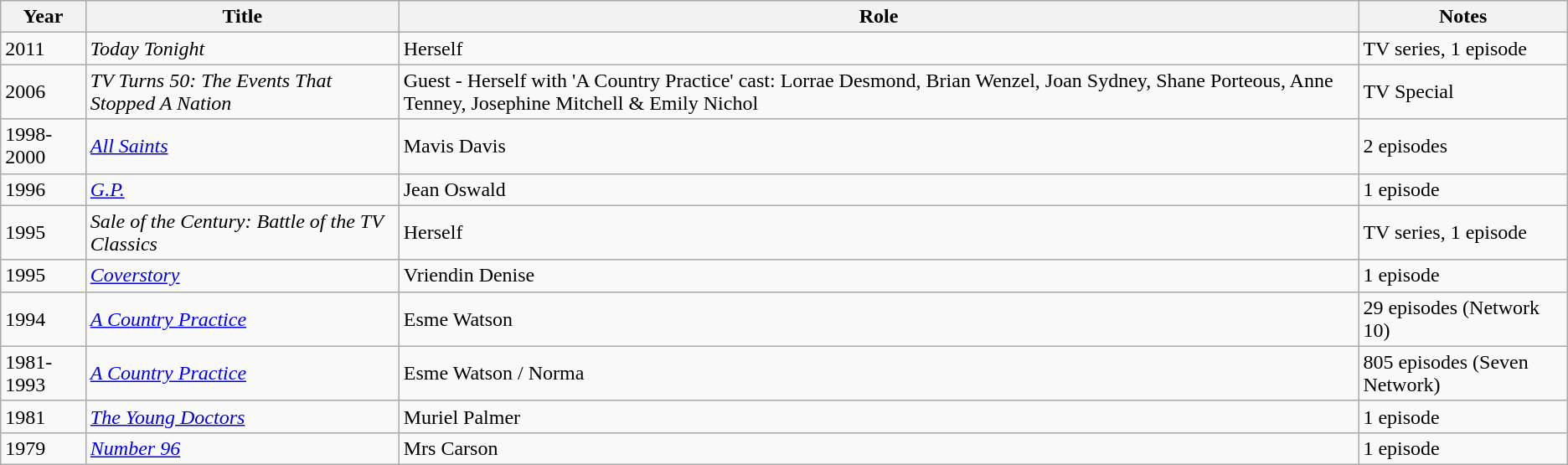<table class="wikitable">
<tr>
<th>Year</th>
<th>Title</th>
<th>Role</th>
<th>Notes</th>
</tr>
<tr>
<td>2011</td>
<td><em>Today Tonight</em></td>
<td>Herself</td>
<td>TV series, 1 episode</td>
</tr>
<tr>
<td>2006</td>
<td><em>TV Turns 50: The Events That Stopped A Nation</em></td>
<td>Guest - Herself with 'A Country Practice' cast: Lorrae Desmond, Brian Wenzel, Joan Sydney, Shane Porteous, Anne Tenney, Josephine Mitchell & Emily Nichol</td>
<td>TV Special</td>
</tr>
<tr>
<td>1998-2000</td>
<td><em><a href='#'>All Saints</a></em></td>
<td>Mavis Davis</td>
<td>2 episodes</td>
</tr>
<tr>
<td>1996</td>
<td><em><a href='#'>G.P.</a></em></td>
<td>Jean Oswald</td>
<td>1 episode</td>
</tr>
<tr>
<td>1995</td>
<td><em>Sale of the Century: Battle of the TV Classics</em></td>
<td>Herself</td>
<td>TV series, 1 episode</td>
</tr>
<tr>
<td>1995</td>
<td><em><a href='#'>Coverstory</a></em></td>
<td>Vriendin Denise</td>
<td>1 episode</td>
</tr>
<tr>
<td>1994</td>
<td><em><a href='#'>A Country Practice</a></em></td>
<td>Esme Watson</td>
<td>29 episodes (Network 10)</td>
</tr>
<tr>
<td>1981-1993</td>
<td><em><a href='#'>A Country Practice</a></em></td>
<td>Esme Watson / Norma</td>
<td>805 episodes (Seven Network)</td>
</tr>
<tr>
<td>1981</td>
<td><em><a href='#'>The Young Doctors</a></em></td>
<td>Muriel Palmer</td>
<td>1 episode</td>
</tr>
<tr>
<td>1979</td>
<td><em><a href='#'>Number 96</a></em></td>
<td>Mrs Carson</td>
<td>1 episode</td>
</tr>
</table>
